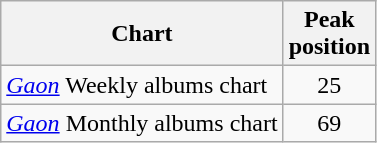<table class="wikitable sortable">
<tr>
<th>Chart</th>
<th>Peak<br>position</th>
</tr>
<tr>
<td><em><a href='#'>Gaon</a></em> Weekly albums chart</td>
<td align="center">25</td>
</tr>
<tr>
<td><em><a href='#'>Gaon</a></em> Monthly albums chart</td>
<td align="center">69</td>
</tr>
</table>
